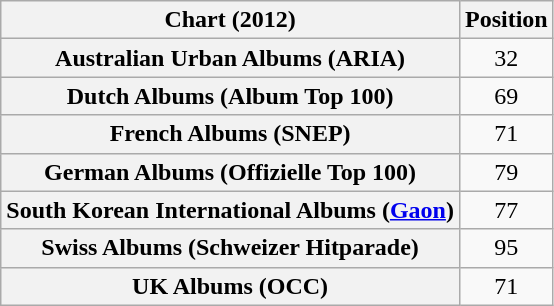<table class="wikitable sortable plainrowheaders" style="text-align:center">
<tr>
<th scope="col">Chart (2012)</th>
<th scope="col">Position</th>
</tr>
<tr>
<th scope="row">Australian Urban Albums (ARIA)</th>
<td>32</td>
</tr>
<tr>
<th scope="row">Dutch Albums (Album Top 100)</th>
<td>69</td>
</tr>
<tr>
<th scope="row">French Albums (SNEP)</th>
<td>71</td>
</tr>
<tr>
<th scope="row">German Albums (Offizielle Top 100)</th>
<td>79</td>
</tr>
<tr>
<th scope="row">South Korean International Albums (<a href='#'>Gaon</a>)</th>
<td>77</td>
</tr>
<tr>
<th scope="row">Swiss Albums (Schweizer Hitparade)</th>
<td>95</td>
</tr>
<tr>
<th scope="row">UK Albums (OCC)</th>
<td>71</td>
</tr>
</table>
